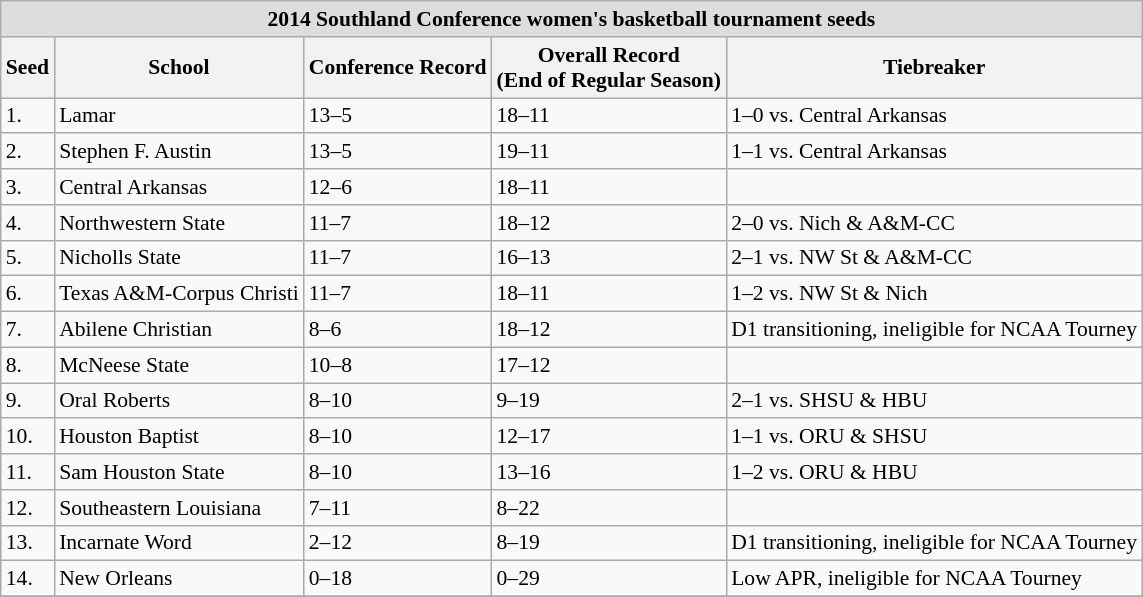<table class="wikitable" style="white-space:nowrap; font-size:90%;">
<tr>
<td colspan="7" style="text-align:center; background:#DDDDDD; font:#000000"><strong>2014 Southland Conference women's basketball tournament seeds</strong></td>
</tr>
<tr bgcolor="#efefef">
<th>Seed</th>
<th>School</th>
<th>Conference Record</th>
<th>Overall Record <br>(End of Regular Season)</th>
<th>Tiebreaker</th>
</tr>
<tr>
<td>1.</td>
<td>Lamar</td>
<td>13–5</td>
<td>18–11</td>
<td>1–0 vs. Central Arkansas</td>
</tr>
<tr>
<td>2.</td>
<td>Stephen F. Austin</td>
<td>13–5</td>
<td>19–11</td>
<td>1–1 vs. Central Arkansas</td>
</tr>
<tr>
<td>3.</td>
<td>Central Arkansas</td>
<td>12–6</td>
<td>18–11</td>
<td></td>
</tr>
<tr>
<td>4.</td>
<td>Northwestern State</td>
<td>11–7</td>
<td>18–12</td>
<td>2–0 vs. Nich & A&M-CC</td>
</tr>
<tr>
<td>5.</td>
<td>Nicholls State</td>
<td>11–7</td>
<td>16–13</td>
<td>2–1 vs. NW St & A&M-CC</td>
</tr>
<tr>
<td>6.</td>
<td>Texas A&M-Corpus Christi</td>
<td>11–7</td>
<td>18–11</td>
<td>1–2 vs. NW St & Nich</td>
</tr>
<tr>
<td>7.</td>
<td>Abilene Christian</td>
<td>8–6</td>
<td>18–12</td>
<td>D1 transitioning, ineligible for NCAA Tourney</td>
</tr>
<tr>
<td>8.</td>
<td>McNeese State</td>
<td>10–8</td>
<td>17–12</td>
<td></td>
</tr>
<tr>
<td>9.</td>
<td>Oral Roberts</td>
<td>8–10</td>
<td>9–19</td>
<td>2–1 vs. SHSU & HBU</td>
</tr>
<tr>
<td>10.</td>
<td>Houston Baptist</td>
<td>8–10</td>
<td>12–17</td>
<td>1–1 vs. ORU & SHSU</td>
</tr>
<tr>
<td>11.</td>
<td>Sam Houston State</td>
<td>8–10</td>
<td>13–16</td>
<td>1–2 vs. ORU & HBU</td>
</tr>
<tr>
<td>12.</td>
<td>Southeastern Louisiana</td>
<td>7–11</td>
<td>8–22</td>
<td></td>
</tr>
<tr>
<td>13.</td>
<td>Incarnate Word</td>
<td>2–12</td>
<td>8–19</td>
<td>D1 transitioning, ineligible for NCAA Tourney</td>
</tr>
<tr>
<td>14.</td>
<td>New Orleans</td>
<td>0–18</td>
<td>0–29</td>
<td>Low APR, ineligible for NCAA Tourney</td>
</tr>
<tr>
</tr>
</table>
